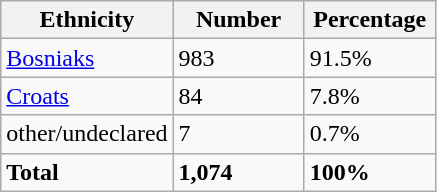<table class="wikitable">
<tr>
<th width="100px">Ethnicity</th>
<th width="80px">Number</th>
<th width="80px">Percentage</th>
</tr>
<tr>
<td><a href='#'>Bosniaks</a></td>
<td>983</td>
<td>91.5%</td>
</tr>
<tr>
<td><a href='#'>Croats</a></td>
<td>84</td>
<td>7.8%</td>
</tr>
<tr>
<td>other/undeclared</td>
<td>7</td>
<td>0.7%</td>
</tr>
<tr>
<td><strong>Total</strong></td>
<td><strong>1,074</strong></td>
<td><strong>100%</strong></td>
</tr>
</table>
